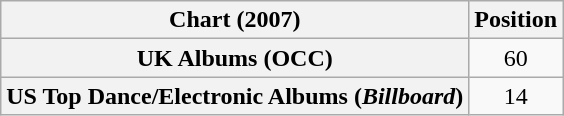<table class="wikitable sortable plainrowheaders" style="text-align:center">
<tr>
<th scope="col">Chart (2007)</th>
<th scope="col">Position</th>
</tr>
<tr>
<th scope="row">UK Albums (OCC)</th>
<td>60</td>
</tr>
<tr>
<th scope="row">US Top Dance/Electronic Albums (<em>Billboard</em>)</th>
<td>14</td>
</tr>
</table>
